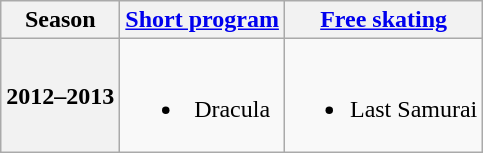<table class=wikitable style=text-align:center>
<tr>
<th>Season</th>
<th><a href='#'>Short program</a></th>
<th><a href='#'>Free skating</a></th>
</tr>
<tr>
<th>2012–2013 <br> </th>
<td><br><ul><li>Dracula</li></ul></td>
<td><br><ul><li>Last Samurai</li></ul></td>
</tr>
</table>
